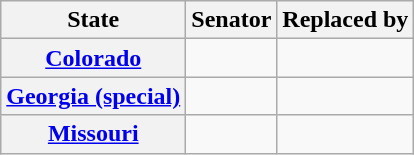<table class="wikitable sortable plainrowheaders">
<tr>
<th scope="col">State</th>
<th scope="col">Senator</th>
<th scope="col">Replaced by</th>
</tr>
<tr>
<th><a href='#'>Colorado</a></th>
<td></td>
<td></td>
</tr>
<tr>
<th><a href='#'>Georgia (special)</a></th>
<td></td>
<td></td>
</tr>
<tr>
<th><a href='#'>Missouri</a></th>
<td></td>
<td></td>
</tr>
</table>
